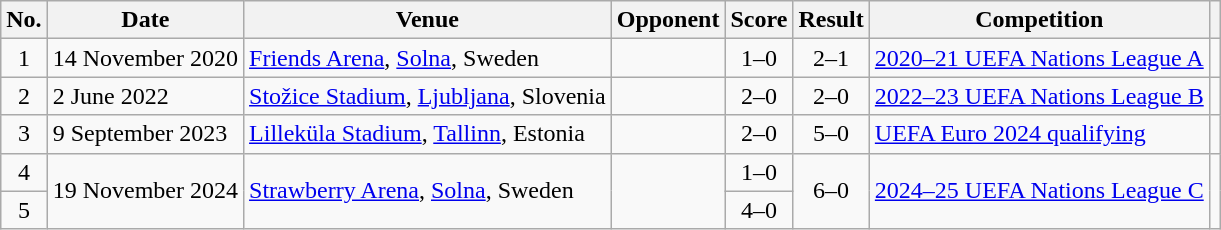<table class="wikitable sortable">
<tr>
<th scope="col">No.</th>
<th scope="col">Date</th>
<th scope="col">Venue</th>
<th scope="col">Opponent</th>
<th scope="col">Score</th>
<th scope="col">Result</th>
<th scope="col">Competition</th>
<th scope="col" class="unsortable"></th>
</tr>
<tr>
<td align="center">1</td>
<td>14 November 2020</td>
<td><a href='#'>Friends Arena</a>, <a href='#'>Solna</a>, Sweden</td>
<td></td>
<td align="center">1–0</td>
<td align="center">2–1</td>
<td><a href='#'>2020–21 UEFA Nations League A</a></td>
<td align="center"></td>
</tr>
<tr>
<td align="center">2</td>
<td>2 June 2022</td>
<td><a href='#'>Stožice Stadium</a>, <a href='#'>Ljubljana</a>, Slovenia</td>
<td></td>
<td align="center">2–0</td>
<td align="center">2–0</td>
<td><a href='#'>2022–23 UEFA Nations League B</a></td>
<td align="center"></td>
</tr>
<tr>
<td align="center">3</td>
<td>9 September 2023</td>
<td><a href='#'>Lilleküla Stadium</a>, <a href='#'>Tallinn</a>, Estonia</td>
<td></td>
<td align="center">2–0</td>
<td align="center">5–0</td>
<td><a href='#'>UEFA Euro 2024 qualifying</a></td>
<td align="center"></td>
</tr>
<tr>
<td align="center">4</td>
<td rowspan="2">19 November 2024</td>
<td rowspan="2"><a href='#'>Strawberry Arena</a>, <a href='#'>Solna</a>, Sweden</td>
<td rowspan="2"></td>
<td style="text-align:center">1–0</td>
<td rowspan="2" style="text-align:center">6–0</td>
<td rowspan="2"><a href='#'>2024–25 UEFA Nations League C</a></td>
<td rowspan="2" align="center"></td>
</tr>
<tr>
<td align="center">5</td>
<td style="text-align:center">4–0</td>
</tr>
</table>
